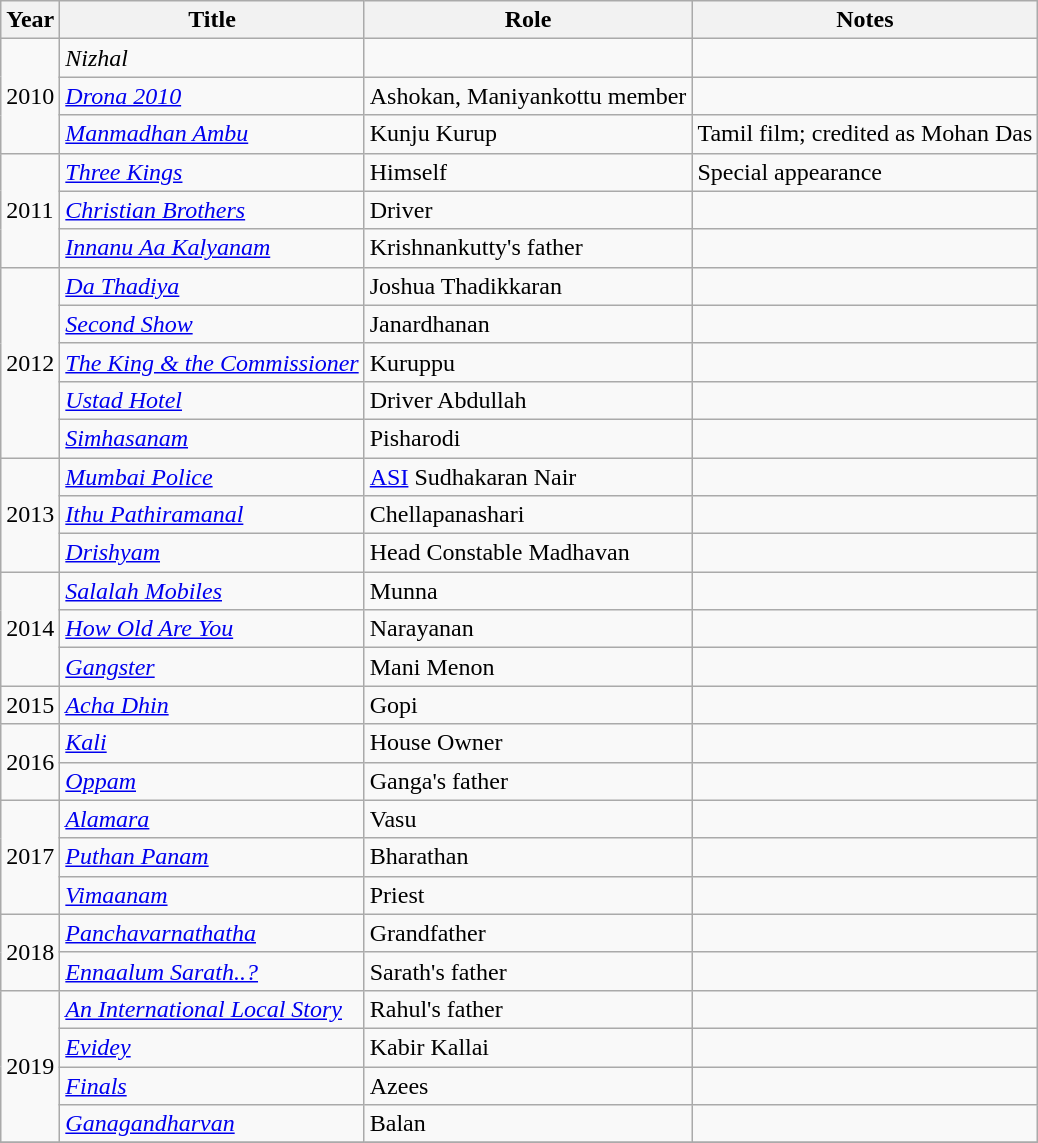<table class="wikitable sortable">
<tr>
<th>Year</th>
<th>Title</th>
<th>Role</th>
<th class="unsortable">Notes</th>
</tr>
<tr>
<td rowspan=3>2010</td>
<td><em>Nizhal</em></td>
<td></td>
<td></td>
</tr>
<tr>
<td><em><a href='#'>Drona 2010</a></em></td>
<td>Ashokan, Maniyankottu member</td>
<td></td>
</tr>
<tr>
<td><em><a href='#'>Manmadhan Ambu</a></em></td>
<td>Kunju Kurup</td>
<td>Tamil film; credited as Mohan Das</td>
</tr>
<tr>
<td rowspan=3>2011</td>
<td><em><a href='#'>Three Kings</a></em></td>
<td>Himself</td>
<td>Special appearance</td>
</tr>
<tr>
<td><em><a href='#'>Christian Brothers</a></em></td>
<td>Driver</td>
<td></td>
</tr>
<tr>
<td><em><a href='#'>Innanu Aa Kalyanam</a></em></td>
<td>Krishnankutty's father</td>
<td></td>
</tr>
<tr>
<td rowspan=5>2012</td>
<td><em><a href='#'>Da Thadiya</a></em></td>
<td>Joshua Thadikkaran</td>
<td></td>
</tr>
<tr>
<td><em><a href='#'>Second Show</a></em></td>
<td>Janardhanan</td>
<td></td>
</tr>
<tr>
<td><em><a href='#'>The King & the Commissioner</a></em></td>
<td>Kuruppu</td>
<td></td>
</tr>
<tr>
<td><em><a href='#'>Ustad Hotel</a></em></td>
<td>Driver Abdullah</td>
<td></td>
</tr>
<tr>
<td><em><a href='#'>Simhasanam</a></em></td>
<td>Pisharodi</td>
<td></td>
</tr>
<tr>
<td rowspan=3>2013</td>
<td><em><a href='#'>Mumbai Police</a></em></td>
<td><a href='#'>ASI</a> Sudhakaran Nair</td>
<td></td>
</tr>
<tr>
<td><em><a href='#'>Ithu Pathiramanal</a></em></td>
<td>Chellapanashari</td>
<td></td>
</tr>
<tr>
<td><em><a href='#'>Drishyam</a></em></td>
<td>Head Constable Madhavan</td>
<td></td>
</tr>
<tr>
<td rowspan=3>2014</td>
<td><em><a href='#'>Salalah Mobiles</a></em></td>
<td>Munna</td>
<td></td>
</tr>
<tr>
<td><em><a href='#'>How Old Are You</a></em></td>
<td>Narayanan</td>
<td></td>
</tr>
<tr>
<td><em><a href='#'>Gangster</a></em></td>
<td>Mani Menon</td>
<td></td>
</tr>
<tr>
<td>2015</td>
<td><em><a href='#'>Acha Dhin</a></em></td>
<td>Gopi</td>
<td></td>
</tr>
<tr>
<td rowspan=2>2016</td>
<td><em><a href='#'>Kali</a></em></td>
<td>House Owner</td>
<td></td>
</tr>
<tr>
<td><em><a href='#'>Oppam</a></em></td>
<td>Ganga's father</td>
<td></td>
</tr>
<tr>
<td rowspan=3>2017</td>
<td><em><a href='#'>Alamara</a></em></td>
<td>Vasu</td>
<td></td>
</tr>
<tr>
<td><em><a href='#'>Puthan Panam</a></em></td>
<td>Bharathan</td>
<td></td>
</tr>
<tr>
<td><em><a href='#'>Vimaanam</a></em></td>
<td>Priest</td>
<td></td>
</tr>
<tr>
<td rowspan=2>2018</td>
<td><em><a href='#'>Panchavarnathatha</a></em></td>
<td>Grandfather</td>
<td></td>
</tr>
<tr>
<td><em><a href='#'>Ennaalum Sarath..?</a></em></td>
<td>Sarath's father</td>
<td></td>
</tr>
<tr>
<td rowspan=4>2019</td>
<td><em><a href='#'>An International Local Story</a></em></td>
<td>Rahul's father</td>
<td></td>
</tr>
<tr>
<td><em><a href='#'>Evidey</a></em></td>
<td>Kabir Kallai</td>
<td></td>
</tr>
<tr>
<td><em><a href='#'>Finals</a></em></td>
<td>Azees</td>
<td></td>
</tr>
<tr>
<td><em><a href='#'>Ganagandharvan</a></em></td>
<td>Balan</td>
<td></td>
</tr>
<tr>
</tr>
</table>
